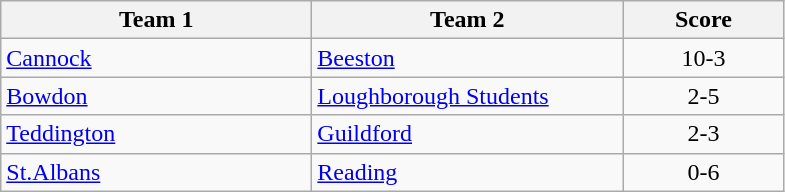<table class="wikitable" style="font-size: 100%">
<tr>
<th width=200>Team 1</th>
<th width=200>Team 2</th>
<th width=100>Score</th>
</tr>
<tr>
<td><a href='#'>Cannock</a></td>
<td><a href='#'>Beeston</a></td>
<td align=center>10-3</td>
</tr>
<tr>
<td><a href='#'>Bowdon</a></td>
<td><a href='#'>Loughborough Students</a></td>
<td align=center>2-5</td>
</tr>
<tr>
<td><a href='#'>Teddington</a></td>
<td><a href='#'>Guildford</a></td>
<td align=center>2-3</td>
</tr>
<tr>
<td><a href='#'>St.Albans</a></td>
<td><a href='#'>Reading</a></td>
<td align=center>0-6</td>
</tr>
</table>
